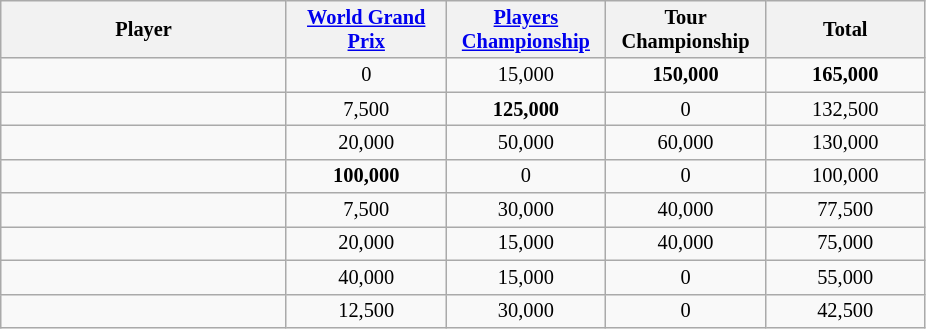<table class="wikitable" style="font-size: 85%">
<tr>
<th width=184>Player</th>
<th width=100><a href='#'>World Grand Prix</a></th>
<th width=100><a href='#'>Players Championship</a></th>
<th width=100>Tour Championship</th>
<th width=100>Total</th>
</tr>
<tr>
<td></td>
<td align="center">0</td>
<td align="center">15,000</td>
<td align="center"><strong>150,000</strong></td>
<td align="center"><strong>165,000</strong></td>
</tr>
<tr>
<td></td>
<td align="center">7,500</td>
<td align="center"><strong>125,000</strong></td>
<td align="center">0</td>
<td align="center">132,500</td>
</tr>
<tr>
<td></td>
<td align="center">20,000</td>
<td align="center">50,000</td>
<td align="center">60,000</td>
<td align="center">130,000</td>
</tr>
<tr>
<td></td>
<td align="center"><strong>100,000</strong></td>
<td align="center">0</td>
<td align="center">0</td>
<td align="center">100,000</td>
</tr>
<tr>
<td></td>
<td align="center">7,500</td>
<td align="center">30,000</td>
<td align="center">40,000</td>
<td align="center">77,500</td>
</tr>
<tr>
<td></td>
<td align="center">20,000</td>
<td align="center">15,000</td>
<td align="center">40,000</td>
<td align="center">75,000</td>
</tr>
<tr>
<td></td>
<td align="center">40,000</td>
<td align="center">15,000</td>
<td align="center">0</td>
<td align="center">55,000</td>
</tr>
<tr>
<td></td>
<td align="center">12,500</td>
<td align="center">30,000</td>
<td align="center">0</td>
<td align="center">42,500</td>
</tr>
</table>
